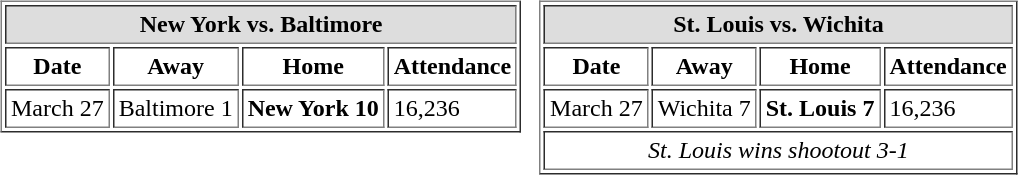<table cellspacing="10">
<tr>
<td valign="top"><br><table cellpadding="3" border="1">
<tr>
<th bgcolor="#DDDDDD" align="center" colspan="4">New York vs. Baltimore</th>
</tr>
<tr>
<th>Date</th>
<th>Away</th>
<th>Home</th>
<th>Attendance</th>
</tr>
<tr>
<td>March 27</td>
<td align="right">Baltimore 1</td>
<td><strong>New York 10</strong></td>
<td>16,236</td>
</tr>
</table>
</td>
<td valign="top"><br><table cellpadding="3" border="1">
<tr>
<th bgcolor="#DDDDDD" align="center" colspan="4">St. Louis vs. Wichita</th>
</tr>
<tr>
<th>Date</th>
<th>Away</th>
<th>Home</th>
<th>Attendance</th>
</tr>
<tr>
<td>March 27</td>
<td align="right">Wichita 7</td>
<td><strong>St. Louis 7</strong></td>
<td>16,236</td>
</tr>
<tr>
<td align="center" colspan="4"><em>St. Louis wins shootout 3-1</em></td>
</tr>
</table>
</td>
</tr>
</table>
